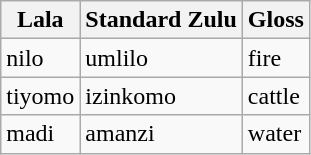<table class="wikitable">
<tr>
<th>Lala</th>
<th>Standard Zulu</th>
<th>Gloss</th>
</tr>
<tr>
<td>nilo</td>
<td>umlilo</td>
<td>fire</td>
</tr>
<tr>
<td>tiyomo</td>
<td>izinkomo</td>
<td>cattle</td>
</tr>
<tr>
<td>madi</td>
<td>amanzi</td>
<td>water</td>
</tr>
</table>
